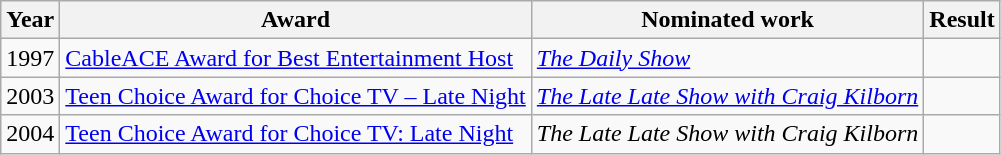<table class="wikitable sortable">
<tr>
<th>Year</th>
<th>Award</th>
<th>Nominated work</th>
<th>Result</th>
</tr>
<tr>
<td>1997</td>
<td><a href='#'>CableACE Award for Best Entertainment Host</a></td>
<td><em><a href='#'>The Daily Show</a></em></td>
<td></td>
</tr>
<tr>
<td>2003</td>
<td><a href='#'>Teen Choice Award for Choice TV – Late Night</a></td>
<td><em><a href='#'>The Late Late Show with Craig Kilborn</a></em></td>
<td></td>
</tr>
<tr>
<td>2004</td>
<td><a href='#'>Teen Choice Award for Choice TV: Late Night</a></td>
<td><em>The Late Late Show with Craig Kilborn</em></td>
<td></td>
</tr>
</table>
